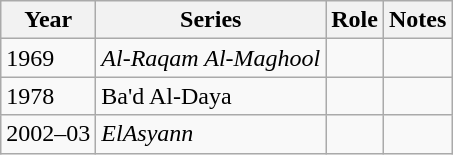<table class="wikitable sortable">
<tr>
<th>Year</th>
<th>Series</th>
<th>Role</th>
<th>Notes</th>
</tr>
<tr>
<td>1969</td>
<td><em>Al-Raqam Al-Maghool<strong></td>
<td></td>
<td></td>
</tr>
<tr>
<td>1978</td>
<td></em>Ba'd Al-Daya</strong></td>
<td></td>
<td></td>
</tr>
<tr>
<td>2002–03</td>
<td><em>ElAsyann</em></td>
<td></td>
<td></td>
</tr>
</table>
